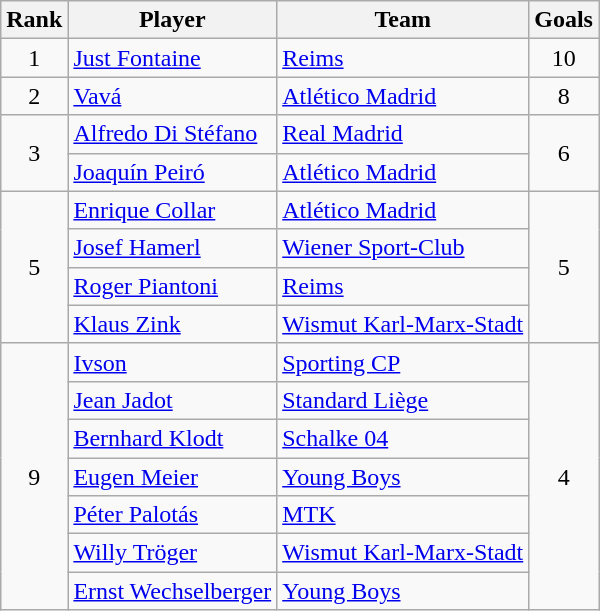<table class="wikitable" style="text-align:center">
<tr>
<th>Rank</th>
<th>Player</th>
<th>Team</th>
<th>Goals</th>
</tr>
<tr>
<td>1</td>
<td align="left"> <a href='#'>Just Fontaine</a></td>
<td align="left"> <a href='#'>Reims</a></td>
<td>10</td>
</tr>
<tr>
<td>2</td>
<td align="left"> <a href='#'>Vavá</a></td>
<td align="left"> <a href='#'>Atlético Madrid</a></td>
<td>8</td>
</tr>
<tr>
<td rowspan="2">3</td>
<td align="left"> <a href='#'>Alfredo Di Stéfano</a></td>
<td align="left"> <a href='#'>Real Madrid</a></td>
<td rowspan="2">6</td>
</tr>
<tr>
<td align="left"> <a href='#'>Joaquín Peiró</a></td>
<td align="left"> <a href='#'>Atlético Madrid</a></td>
</tr>
<tr>
<td rowspan="4">5</td>
<td align="left"> <a href='#'>Enrique Collar</a></td>
<td align="left"> <a href='#'>Atlético Madrid</a></td>
<td rowspan="4">5</td>
</tr>
<tr>
<td align="left"> <a href='#'>Josef Hamerl</a></td>
<td align="left"> <a href='#'>Wiener Sport-Club</a></td>
</tr>
<tr>
<td align="left"> <a href='#'>Roger Piantoni</a></td>
<td align="left"> <a href='#'>Reims</a></td>
</tr>
<tr>
<td align="left"> <a href='#'>Klaus Zink</a></td>
<td align="left"> <a href='#'>Wismut Karl-Marx-Stadt</a></td>
</tr>
<tr>
<td rowspan="7">9</td>
<td align="left"> <a href='#'>Ivson</a></td>
<td align="left"> <a href='#'>Sporting CP</a></td>
<td rowspan="7">4</td>
</tr>
<tr>
<td align="left"> <a href='#'>Jean Jadot</a></td>
<td align="left"> <a href='#'>Standard Liège</a></td>
</tr>
<tr>
<td align="left"> <a href='#'>Bernhard Klodt</a></td>
<td align="left"> <a href='#'>Schalke 04</a></td>
</tr>
<tr>
<td align="left"> <a href='#'>Eugen Meier</a></td>
<td align="left"> <a href='#'>Young Boys</a></td>
</tr>
<tr>
<td align="left"> <a href='#'>Péter Palotás</a></td>
<td align="left"> <a href='#'>MTK</a></td>
</tr>
<tr>
<td align="left"> <a href='#'>Willy Tröger</a></td>
<td align="left"> <a href='#'>Wismut Karl-Marx-Stadt</a></td>
</tr>
<tr>
<td align="left"> <a href='#'>Ernst Wechselberger</a></td>
<td align="left"> <a href='#'>Young Boys</a></td>
</tr>
</table>
